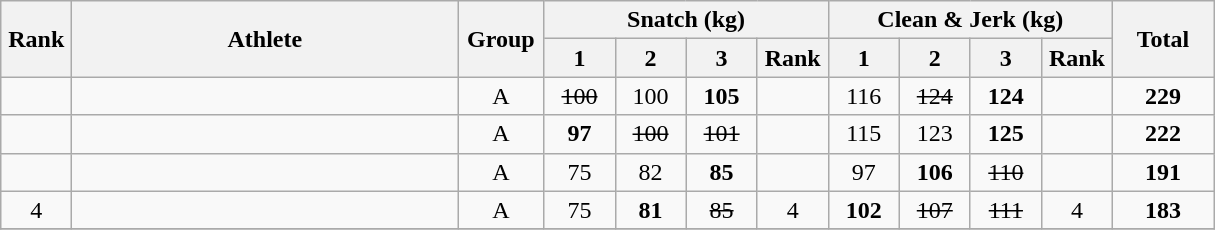<table class = "wikitable" style="text-align:center;">
<tr>
<th rowspan=2 width=40>Rank</th>
<th rowspan=2 width=250>Athlete</th>
<th rowspan=2 width=50>Group</th>
<th colspan=4>Snatch (kg)</th>
<th colspan=4>Clean & Jerk (kg)</th>
<th rowspan=2 width=60>Total</th>
</tr>
<tr>
<th width=40>1</th>
<th width=40>2</th>
<th width=40>3</th>
<th width=40>Rank</th>
<th width=40>1</th>
<th width=40>2</th>
<th width=40>3</th>
<th width=40>Rank</th>
</tr>
<tr>
<td></td>
<td align=left></td>
<td>A</td>
<td><s>100</s></td>
<td>100</td>
<td><strong>105</strong></td>
<td></td>
<td>116</td>
<td><s>124</s></td>
<td><strong>124</strong></td>
<td></td>
<td><strong>229</strong></td>
</tr>
<tr>
<td></td>
<td align=left></td>
<td>A</td>
<td><strong>97</strong></td>
<td><s>100</s></td>
<td><s>101</s></td>
<td></td>
<td>115</td>
<td>123</td>
<td><strong>125</strong></td>
<td></td>
<td><strong>222</strong></td>
</tr>
<tr>
<td></td>
<td align=left></td>
<td>A</td>
<td>75</td>
<td>82</td>
<td><strong>85</strong></td>
<td></td>
<td>97</td>
<td><strong>106</strong></td>
<td><s>110</s></td>
<td></td>
<td><strong>191</strong></td>
</tr>
<tr>
<td>4</td>
<td align=left></td>
<td>A</td>
<td>75</td>
<td><strong>81</strong></td>
<td><s>85</s></td>
<td>4</td>
<td><strong>102</strong></td>
<td><s>107</s></td>
<td><s>111</s></td>
<td>4</td>
<td><strong>183</strong></td>
</tr>
<tr>
</tr>
</table>
